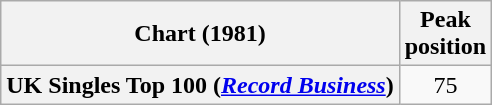<table class="wikitable plainrowheaders" style="text-align:center">
<tr>
<th>Chart (1981)</th>
<th>Peak<br>position</th>
</tr>
<tr>
<th scope="row">UK Singles Top 100 (<em><a href='#'>Record Business</a></em>)</th>
<td style="text-align:center;">75</td>
</tr>
</table>
